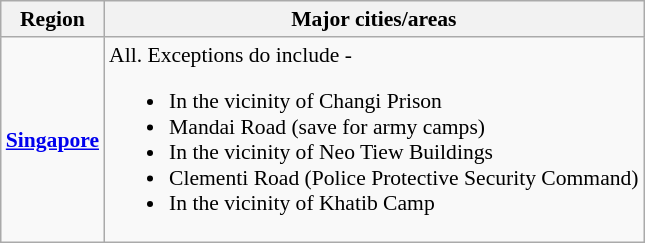<table class="wikitable" style="font-size:90%">
<tr>
<th>Region</th>
<th>Major cities/areas</th>
</tr>
<tr>
<td><strong><a href='#'>Singapore</a></strong></td>
<td>All. Exceptions do include -<br><ul><li>In the vicinity of Changi Prison</li><li>Mandai Road (save for army camps)</li><li>In the vicinity of Neo Tiew Buildings</li><li>Clementi Road (Police Protective Security Command)</li><li>In the vicinity of Khatib Camp</li></ul></td>
</tr>
</table>
